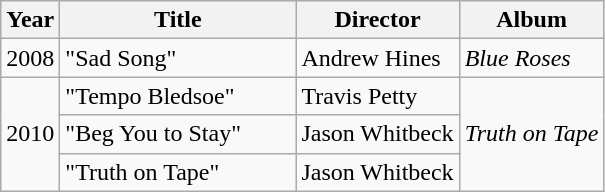<table class="wikitable">
<tr>
<th>Year</th>
<th width="150">Title</th>
<th>Director</th>
<th>Album</th>
</tr>
<tr>
<td>2008</td>
<td>"Sad Song"</td>
<td>Andrew Hines</td>
<td><em>Blue Roses</em></td>
</tr>
<tr>
<td rowspan="3">2010</td>
<td>"Tempo Bledsoe"</td>
<td>Travis Petty</td>
<td rowspan="3"><em>Truth on Tape</em></td>
</tr>
<tr>
<td>"Beg You to Stay"</td>
<td>Jason Whitbeck</td>
</tr>
<tr>
<td>"Truth on Tape"</td>
<td>Jason Whitbeck</td>
</tr>
</table>
